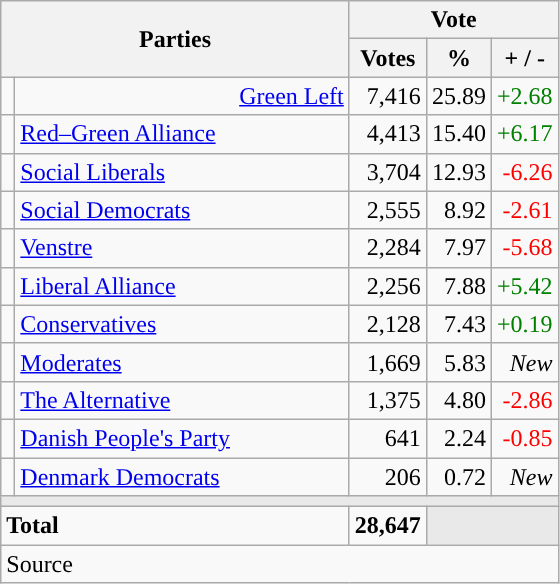<table class="wikitable" style="text-align:right;">
<tr>
<th style="text-align:centre;" rowspan="2" colspan="2" width="225">Parties</th>
<th colspan="3">Vote</th>
</tr>
<tr>
<th width="15">Votes</th>
<th width="15">%</th>
<th width="15">+ / -</th>
</tr>
<tr>
<td width=2 bgcolor=></td>
<td><a href='#'>Green Left</a></td>
<td>7,416</td>
<td>25.89</td>
<td style=color:green;>+2.68</td>
</tr>
<tr>
<td width=2 bgcolor=></td>
<td align=left><a href='#'>Red–Green Alliance</a></td>
<td>4,413</td>
<td>15.40</td>
<td style=color:green;>+6.17</td>
</tr>
<tr>
<td width=2 bgcolor=></td>
<td align=left><a href='#'>Social Liberals</a></td>
<td>3,704</td>
<td>12.93</td>
<td style=color:red;>-6.26</td>
</tr>
<tr>
<td width=2 bgcolor=></td>
<td align=left><a href='#'>Social Democrats</a></td>
<td>2,555</td>
<td>8.92</td>
<td style=color:red;>-2.61</td>
</tr>
<tr>
<td width=2 bgcolor=></td>
<td align=left><a href='#'>Venstre</a></td>
<td>2,284</td>
<td>7.97</td>
<td style=color:red;>-5.68</td>
</tr>
<tr>
<td width=2 bgcolor=></td>
<td align=left><a href='#'>Liberal Alliance</a></td>
<td>2,256</td>
<td>7.88</td>
<td style=color:green;>+5.42</td>
</tr>
<tr>
<td width=2 bgcolor=></td>
<td align=left><a href='#'>Conservatives</a></td>
<td>2,128</td>
<td>7.43</td>
<td style=color:green;>+0.19</td>
</tr>
<tr>
<td width=2 bgcolor=></td>
<td align=left><a href='#'>Moderates</a></td>
<td>1,669</td>
<td>5.83</td>
<td><em>New</em></td>
</tr>
<tr>
<td width=2 bgcolor=></td>
<td align=left><a href='#'>The Alternative</a></td>
<td>1,375</td>
<td>4.80</td>
<td style=color:red;>-2.86</td>
</tr>
<tr>
<td width=2 bgcolor=></td>
<td align=left><a href='#'>Danish People's Party</a></td>
<td>641</td>
<td>2.24</td>
<td style=color:red;>-0.85</td>
</tr>
<tr>
<td width=2 bgcolor=></td>
<td align=left><a href='#'>Denmark Democrats</a></td>
<td>206</td>
<td>0.72</td>
<td><em>New</em></td>
</tr>
<tr>
<td colspan="7" bgcolor="#E9E9E9"></td>
</tr>
<tr>
<td align="left" colspan="2"><strong>Total</strong></td>
<td><strong>28,647</strong></td>
<td bgcolor=#E9E9E9 colspan=2></td>
</tr>
<tr>
<td align="left" colspan="6">Source</td>
</tr>
</table>
